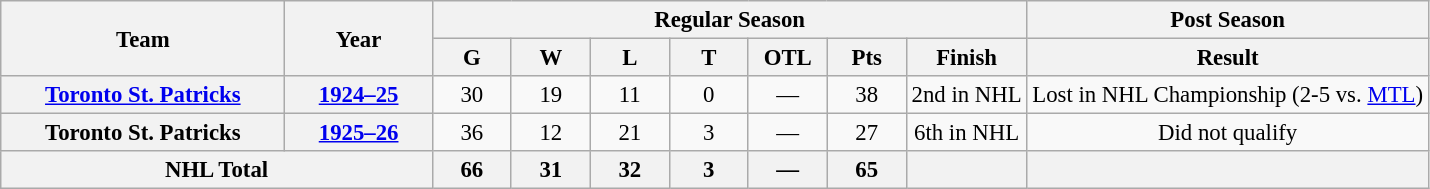<table class="wikitable" style="font-size: 95%; text-align:center;">
<tr>
<th rowspan="2" style="width:12em">Team</th>
<th rowspan="2" style="width:6em">Year</th>
<th colspan="7">Regular Season</th>
<th colspan="1">Post Season</th>
</tr>
<tr>
<th style="width:3em">G</th>
<th style="width:3em">W</th>
<th style="width:3em">L</th>
<th style="width:3em">T</th>
<th style="width:3em">OTL</th>
<th style="width:3em">Pts</th>
<th>Finish</th>
<th>Result</th>
</tr>
<tr>
<th><a href='#'>Toronto St. Patricks</a></th>
<th><a href='#'>1924–25</a></th>
<td>30</td>
<td>19</td>
<td>11</td>
<td>0</td>
<td>—</td>
<td>38</td>
<td>2nd in NHL</td>
<td>Lost in NHL Championship (2-5 vs. <a href='#'>MTL</a>)</td>
</tr>
<tr>
<th>Toronto St. Patricks</th>
<th><a href='#'>1925–26</a></th>
<td>36</td>
<td>12</td>
<td>21</td>
<td>3</td>
<td>—</td>
<td>27</td>
<td>6th in NHL</td>
<td>Did not qualify</td>
</tr>
<tr>
<th colspan="2">NHL Total</th>
<th>66</th>
<th>31</th>
<th>32</th>
<th>3</th>
<th>—</th>
<th>65</th>
<th></th>
<th></th>
</tr>
</table>
